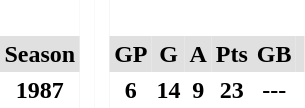<table BORDER="0" CELLPADDING="3" CELLSPACING="0">
<tr ALIGN="center" bgcolor="#e0e0e0">
<th colspan="1" bgcolor="#ffffff"> </th>
<th rowspan="99" bgcolor="#ffffff"> </th>
<th rowspan="99" bgcolor="#ffffff"> </th>
</tr>
<tr ALIGN="center" bgcolor="#e0e0e0">
<th>Season</th>
<th>GP</th>
<th>G</th>
<th>A</th>
<th>Pts</th>
<th>GB</th>
<th></th>
</tr>
<tr ALIGN="center" bgcolor="#f0f0f0">
</tr>
<tr ALIGN="center">
<th colspan="1.5">1987</th>
<th>6</th>
<th>14</th>
<th>9</th>
<th>23</th>
<th>---</th>
<th></th>
</tr>
</table>
